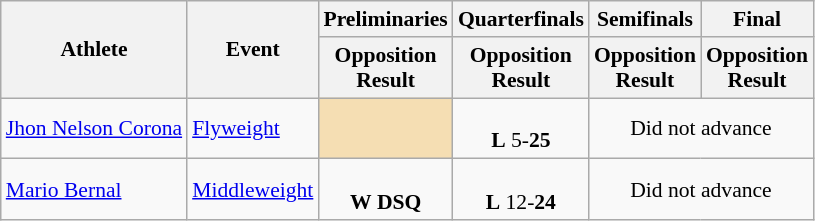<table class="wikitable" border="1" style="font-size:90%">
<tr>
<th rowspan=2>Athlete</th>
<th rowspan=2>Event</th>
<th>Preliminaries</th>
<th>Quarterfinals</th>
<th>Semifinals</th>
<th>Final</th>
</tr>
<tr>
<th>Opposition<br>Result</th>
<th>Opposition<br>Result</th>
<th>Opposition<br>Result</th>
<th>Opposition<br>Result</th>
</tr>
<tr>
<td><a href='#'>Jhon Nelson Corona</a></td>
<td><a href='#'>Flyweight</a></td>
<td bgcolor=wheat></td>
<td align=center><br><strong>L</strong> 5-<strong>25</strong></td>
<td align=center colspan="7">Did not advance</td>
</tr>
<tr>
<td><a href='#'>Mario Bernal</a></td>
<td><a href='#'>Middleweight</a></td>
<td align=center><br><strong>W</strong> <strong>DSQ</strong></td>
<td align=center><br><strong>L</strong> 12-<strong>24</strong></td>
<td align=center colspan="7">Did not advance</td>
</tr>
</table>
